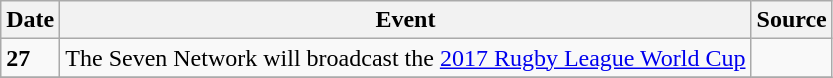<table class="wikitable">
<tr>
<th>Date</th>
<th>Event</th>
<th>Source</th>
</tr>
<tr>
<td><strong>27</strong></td>
<td>The Seven Network will broadcast the <a href='#'>2017 Rugby League World Cup</a></td>
<td></td>
</tr>
<tr>
</tr>
</table>
